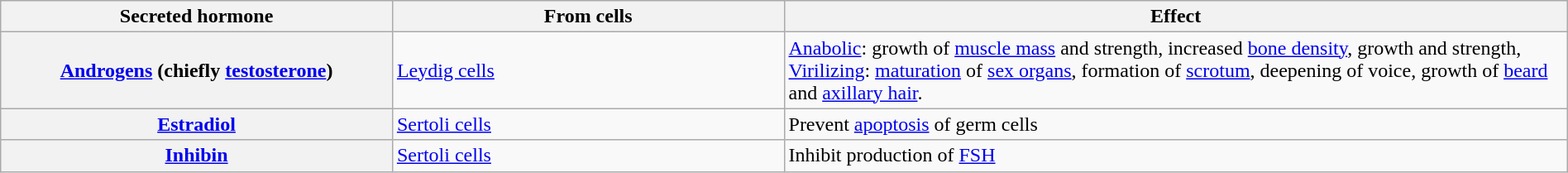<table class="wikitable" width=100%>
<tr>
<th width=25%>Secreted hormone</th>
<th width=25%>From cells</th>
<th>Effect</th>
</tr>
<tr>
<th><a href='#'>Androgens</a> (chiefly <a href='#'>testosterone</a>)</th>
<td><a href='#'>Leydig cells</a></td>
<td><a href='#'>Anabolic</a>: growth of <a href='#'>muscle mass</a> and strength, increased <a href='#'>bone density</a>, growth and strength,<br><a href='#'>Virilizing</a>: <a href='#'>maturation</a> of <a href='#'>sex organs</a>, formation of <a href='#'>scrotum</a>, deepening of voice, growth of <a href='#'>beard</a> and <a href='#'>axillary hair</a>.</td>
</tr>
<tr>
<th><a href='#'>Estradiol</a></th>
<td><a href='#'>Sertoli cells</a></td>
<td>Prevent <a href='#'>apoptosis</a> of germ cells</td>
</tr>
<tr>
<th><a href='#'>Inhibin</a></th>
<td><a href='#'>Sertoli cells</a></td>
<td>Inhibit production of <a href='#'>FSH</a></td>
</tr>
</table>
